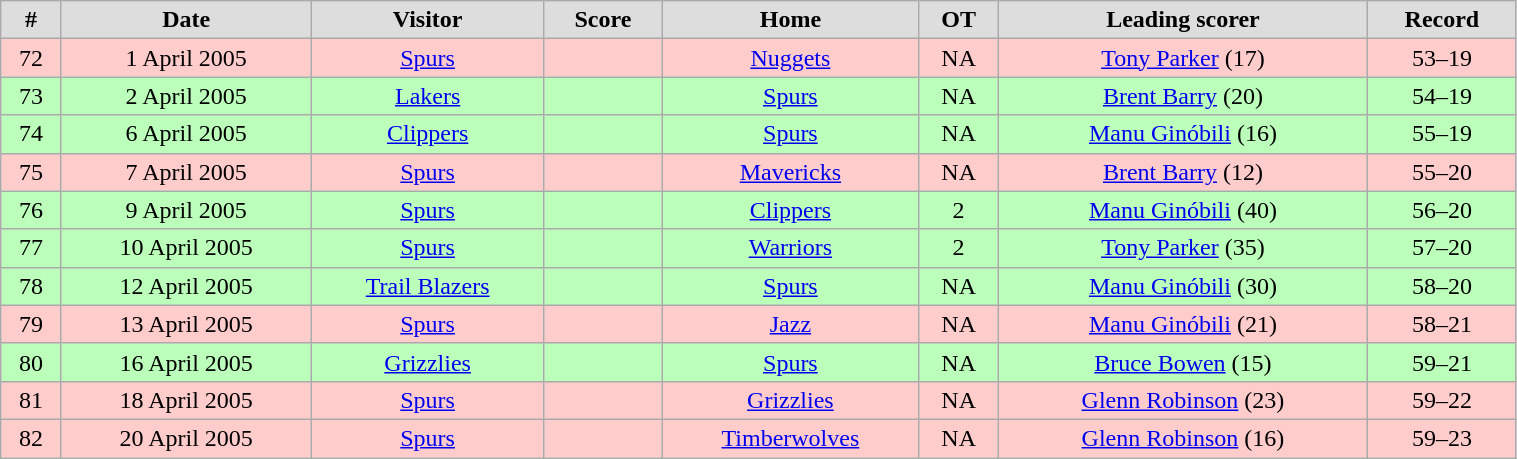<table class="wikitable" width="80%">
<tr align="center"  bgcolor="#dddddd">
<td><strong>#</strong></td>
<td><strong>Date</strong></td>
<td><strong>Visitor</strong></td>
<td><strong>Score</strong></td>
<td><strong>Home</strong></td>
<td><strong>OT</strong></td>
<td><strong>Leading scorer</strong></td>
<td><strong>Record</strong></td>
</tr>
<tr align="center" bgcolor="#ffcccc">
<td>72</td>
<td>1 April 2005</td>
<td><a href='#'>Spurs</a></td>
<td></td>
<td><a href='#'>Nuggets</a></td>
<td>NA</td>
<td><a href='#'>Tony Parker</a> (17)</td>
<td>53–19</td>
</tr>
<tr align="center" bgcolor="#bbffbb">
<td>73</td>
<td>2 April 2005</td>
<td><a href='#'>Lakers</a></td>
<td></td>
<td><a href='#'>Spurs</a></td>
<td>NA</td>
<td><a href='#'>Brent Barry</a> (20)</td>
<td>54–19</td>
</tr>
<tr align="center" bgcolor="#bbffbb">
<td>74</td>
<td>6 April 2005</td>
<td><a href='#'>Clippers</a></td>
<td></td>
<td><a href='#'>Spurs</a></td>
<td>NA</td>
<td><a href='#'>Manu Ginóbili</a> (16)</td>
<td>55–19</td>
</tr>
<tr align="center" bgcolor="#ffcccc">
<td>75</td>
<td>7 April 2005</td>
<td><a href='#'>Spurs</a></td>
<td></td>
<td><a href='#'>Mavericks</a></td>
<td>NA</td>
<td><a href='#'>Brent Barry</a> (12)</td>
<td>55–20</td>
</tr>
<tr align="center" bgcolor="#bbffbb">
<td>76</td>
<td>9 April 2005</td>
<td><a href='#'>Spurs</a></td>
<td></td>
<td><a href='#'>Clippers</a></td>
<td>2</td>
<td><a href='#'>Manu Ginóbili</a> (40)</td>
<td>56–20</td>
</tr>
<tr align="center" bgcolor="#bbffbb">
<td>77</td>
<td>10 April 2005</td>
<td><a href='#'>Spurs</a></td>
<td></td>
<td><a href='#'>Warriors</a></td>
<td>2</td>
<td><a href='#'>Tony Parker</a> (35)</td>
<td>57–20</td>
</tr>
<tr align="center" bgcolor="#bbffbb">
<td>78</td>
<td>12 April 2005</td>
<td><a href='#'>Trail Blazers</a></td>
<td></td>
<td><a href='#'>Spurs</a></td>
<td>NA</td>
<td><a href='#'>Manu Ginóbili</a> (30)</td>
<td>58–20</td>
</tr>
<tr align="center" bgcolor="#ffcccc">
<td>79</td>
<td>13 April 2005</td>
<td><a href='#'>Spurs</a></td>
<td></td>
<td><a href='#'>Jazz</a></td>
<td>NA</td>
<td><a href='#'>Manu Ginóbili</a> (21)</td>
<td>58–21</td>
</tr>
<tr align="center" bgcolor="#bbffbb">
<td>80</td>
<td>16 April 2005</td>
<td><a href='#'>Grizzlies</a></td>
<td></td>
<td><a href='#'>Spurs</a></td>
<td>NA</td>
<td><a href='#'>Bruce Bowen</a> (15)</td>
<td>59–21</td>
</tr>
<tr align="center" bgcolor="#ffcccc">
<td>81</td>
<td>18 April 2005</td>
<td><a href='#'>Spurs</a></td>
<td></td>
<td><a href='#'>Grizzlies</a></td>
<td>NA</td>
<td><a href='#'>Glenn Robinson</a> (23)</td>
<td>59–22</td>
</tr>
<tr align="center" bgcolor="#ffcccc">
<td>82</td>
<td>20 April 2005</td>
<td><a href='#'>Spurs</a></td>
<td></td>
<td><a href='#'>Timberwolves</a></td>
<td>NA</td>
<td><a href='#'>Glenn Robinson</a> (16)</td>
<td>59–23</td>
</tr>
</table>
